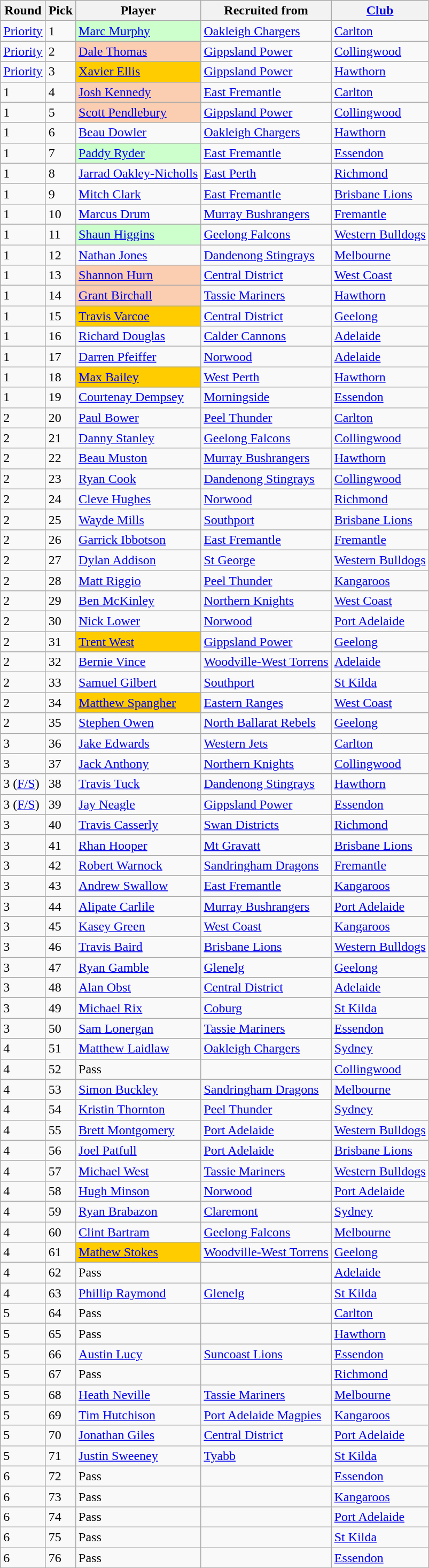<table class="wikitable sortable">
<tr>
<th>Round</th>
<th>Pick</th>
<th>Player</th>
<th>Recruited from</th>
<th><a href='#'>Club</a></th>
</tr>
<tr>
<td><a href='#'>Priority</a></td>
<td>1</td>
<td bgcolor="#CCFFCC"><a href='#'>Marc Murphy</a></td>
<td><a href='#'>Oakleigh Chargers</a></td>
<td><a href='#'>Carlton</a></td>
</tr>
<tr>
<td><a href='#'>Priority</a></td>
<td>2</td>
<td bgcolor="#FBCEB1"><a href='#'>Dale Thomas</a></td>
<td><a href='#'>Gippsland Power</a></td>
<td><a href='#'>Collingwood</a></td>
</tr>
<tr>
<td><a href='#'>Priority</a></td>
<td>3</td>
<td bgcolor="#FFCC00"><a href='#'>Xavier Ellis</a></td>
<td><a href='#'>Gippsland Power</a></td>
<td><a href='#'>Hawthorn</a></td>
</tr>
<tr>
<td>1</td>
<td>4</td>
<td bgcolor="#FBCEB1"><a href='#'>Josh Kennedy</a></td>
<td><a href='#'>East Fremantle</a></td>
<td><a href='#'>Carlton</a></td>
</tr>
<tr>
<td>1</td>
<td>5</td>
<td bgcolor="#FBCEB1"><a href='#'>Scott Pendlebury</a></td>
<td><a href='#'>Gippsland Power</a></td>
<td><a href='#'>Collingwood</a></td>
</tr>
<tr>
<td>1</td>
<td>6</td>
<td><a href='#'>Beau Dowler</a></td>
<td><a href='#'>Oakleigh Chargers</a></td>
<td><a href='#'>Hawthorn</a></td>
</tr>
<tr>
<td>1</td>
<td>7</td>
<td bgcolor="#CCFFCC"><a href='#'>Paddy Ryder</a></td>
<td><a href='#'>East Fremantle</a></td>
<td><a href='#'>Essendon</a></td>
</tr>
<tr>
<td>1</td>
<td>8</td>
<td><a href='#'>Jarrad Oakley-Nicholls</a></td>
<td><a href='#'>East Perth</a></td>
<td><a href='#'>Richmond</a></td>
</tr>
<tr>
<td>1</td>
<td>9</td>
<td><a href='#'>Mitch Clark</a></td>
<td><a href='#'>East Fremantle</a></td>
<td><a href='#'>Brisbane Lions</a></td>
</tr>
<tr>
<td>1</td>
<td>10</td>
<td><a href='#'>Marcus Drum</a></td>
<td><a href='#'>Murray Bushrangers</a></td>
<td><a href='#'>Fremantle</a></td>
</tr>
<tr>
<td>1</td>
<td>11</td>
<td bgcolor="#CCFFCC"><a href='#'>Shaun Higgins</a></td>
<td><a href='#'>Geelong Falcons</a></td>
<td><a href='#'>Western Bulldogs</a></td>
</tr>
<tr>
<td>1</td>
<td>12</td>
<td><a href='#'>Nathan Jones</a></td>
<td><a href='#'>Dandenong Stingrays</a></td>
<td><a href='#'>Melbourne</a></td>
</tr>
<tr>
<td>1</td>
<td>13</td>
<td bgcolor="#FBCEB1"><a href='#'>Shannon Hurn</a></td>
<td><a href='#'>Central District</a></td>
<td><a href='#'>West Coast</a></td>
</tr>
<tr>
<td>1</td>
<td>14</td>
<td bgcolor="#FBCEB1"><a href='#'>Grant Birchall</a></td>
<td><a href='#'>Tassie Mariners</a></td>
<td><a href='#'>Hawthorn</a></td>
</tr>
<tr>
<td>1</td>
<td>15</td>
<td bgcolor="#FFCC00"><a href='#'>Travis Varcoe</a></td>
<td><a href='#'>Central District</a></td>
<td><a href='#'>Geelong</a></td>
</tr>
<tr>
<td>1</td>
<td>16</td>
<td><a href='#'>Richard Douglas</a></td>
<td><a href='#'>Calder Cannons</a></td>
<td><a href='#'>Adelaide</a></td>
</tr>
<tr>
<td>1</td>
<td>17</td>
<td><a href='#'>Darren Pfeiffer</a></td>
<td><a href='#'>Norwood</a></td>
<td><a href='#'>Adelaide</a></td>
</tr>
<tr>
<td>1</td>
<td>18</td>
<td bgcolor="#FFCC00"><a href='#'>Max Bailey</a></td>
<td><a href='#'>West Perth</a></td>
<td><a href='#'>Hawthorn</a></td>
</tr>
<tr>
<td>1</td>
<td>19</td>
<td><a href='#'>Courtenay Dempsey</a></td>
<td><a href='#'>Morningside</a></td>
<td><a href='#'>Essendon</a></td>
</tr>
<tr>
<td>2</td>
<td>20</td>
<td><a href='#'>Paul Bower</a></td>
<td><a href='#'>Peel Thunder</a></td>
<td><a href='#'>Carlton</a></td>
</tr>
<tr>
<td>2</td>
<td>21</td>
<td><a href='#'>Danny Stanley</a></td>
<td><a href='#'>Geelong Falcons</a></td>
<td><a href='#'>Collingwood</a></td>
</tr>
<tr>
<td>2</td>
<td>22</td>
<td><a href='#'>Beau Muston</a></td>
<td><a href='#'>Murray Bushrangers</a></td>
<td><a href='#'>Hawthorn</a></td>
</tr>
<tr>
<td>2</td>
<td>23</td>
<td><a href='#'>Ryan Cook</a></td>
<td><a href='#'>Dandenong Stingrays</a></td>
<td><a href='#'>Collingwood</a></td>
</tr>
<tr>
<td>2</td>
<td>24</td>
<td><a href='#'>Cleve Hughes</a></td>
<td><a href='#'>Norwood</a></td>
<td><a href='#'>Richmond</a></td>
</tr>
<tr>
<td>2</td>
<td>25</td>
<td><a href='#'>Wayde Mills</a></td>
<td><a href='#'>Southport</a></td>
<td><a href='#'>Brisbane Lions</a></td>
</tr>
<tr>
<td>2</td>
<td>26</td>
<td><a href='#'>Garrick Ibbotson</a></td>
<td><a href='#'>East Fremantle</a></td>
<td><a href='#'>Fremantle</a></td>
</tr>
<tr>
<td>2</td>
<td>27</td>
<td><a href='#'>Dylan Addison</a></td>
<td><a href='#'>St George</a></td>
<td><a href='#'>Western Bulldogs</a></td>
</tr>
<tr>
<td>2</td>
<td>28</td>
<td><a href='#'>Matt Riggio</a></td>
<td><a href='#'>Peel Thunder</a></td>
<td><a href='#'>Kangaroos</a></td>
</tr>
<tr>
<td>2</td>
<td>29</td>
<td><a href='#'>Ben McKinley</a></td>
<td><a href='#'>Northern Knights</a></td>
<td><a href='#'>West Coast</a></td>
</tr>
<tr>
<td>2</td>
<td>30</td>
<td><a href='#'>Nick Lower</a></td>
<td><a href='#'>Norwood</a></td>
<td><a href='#'>Port Adelaide</a></td>
</tr>
<tr>
<td>2</td>
<td>31</td>
<td bgcolor="#FFCC00"><a href='#'>Trent West</a></td>
<td><a href='#'>Gippsland Power</a></td>
<td><a href='#'>Geelong</a></td>
</tr>
<tr>
<td>2</td>
<td>32</td>
<td><a href='#'>Bernie Vince</a></td>
<td><a href='#'>Woodville-West Torrens</a></td>
<td><a href='#'>Adelaide</a></td>
</tr>
<tr>
<td>2</td>
<td>33</td>
<td><a href='#'>Samuel Gilbert</a></td>
<td><a href='#'>Southport</a></td>
<td><a href='#'>St Kilda</a></td>
</tr>
<tr>
<td>2</td>
<td>34</td>
<td bgcolor="#FFCC00"><a href='#'>Matthew Spangher</a></td>
<td><a href='#'>Eastern Ranges</a></td>
<td><a href='#'>West Coast</a></td>
</tr>
<tr>
<td>2</td>
<td>35</td>
<td><a href='#'>Stephen Owen</a></td>
<td><a href='#'>North Ballarat Rebels</a></td>
<td><a href='#'>Geelong</a></td>
</tr>
<tr>
<td>3</td>
<td>36</td>
<td><a href='#'>Jake Edwards</a></td>
<td><a href='#'>Western Jets</a></td>
<td><a href='#'>Carlton</a></td>
</tr>
<tr>
<td>3</td>
<td>37</td>
<td><a href='#'>Jack Anthony</a></td>
<td><a href='#'>Northern Knights</a></td>
<td><a href='#'>Collingwood</a></td>
</tr>
<tr>
<td>3 (<a href='#'>F/S</a>)</td>
<td>38</td>
<td><a href='#'>Travis Tuck</a></td>
<td><a href='#'>Dandenong Stingrays</a></td>
<td><a href='#'>Hawthorn</a></td>
</tr>
<tr>
<td>3 (<a href='#'>F/S</a>)</td>
<td>39</td>
<td><a href='#'>Jay Neagle</a></td>
<td><a href='#'>Gippsland Power</a></td>
<td><a href='#'>Essendon</a></td>
</tr>
<tr>
<td>3</td>
<td>40</td>
<td><a href='#'>Travis Casserly</a></td>
<td><a href='#'>Swan Districts</a></td>
<td><a href='#'>Richmond</a></td>
</tr>
<tr>
<td>3</td>
<td>41</td>
<td><a href='#'>Rhan Hooper</a></td>
<td><a href='#'>Mt Gravatt</a></td>
<td><a href='#'>Brisbane Lions</a></td>
</tr>
<tr>
<td>3</td>
<td>42</td>
<td><a href='#'>Robert Warnock</a></td>
<td><a href='#'>Sandringham Dragons</a></td>
<td><a href='#'>Fremantle</a></td>
</tr>
<tr>
<td>3</td>
<td>43</td>
<td><a href='#'>Andrew Swallow</a></td>
<td><a href='#'>East Fremantle</a></td>
<td><a href='#'>Kangaroos</a></td>
</tr>
<tr>
<td>3</td>
<td>44</td>
<td><a href='#'>Alipate Carlile</a></td>
<td><a href='#'>Murray Bushrangers</a></td>
<td><a href='#'>Port Adelaide</a></td>
</tr>
<tr>
<td>3</td>
<td>45</td>
<td><a href='#'>Kasey Green</a></td>
<td><a href='#'>West Coast</a></td>
<td><a href='#'>Kangaroos</a></td>
</tr>
<tr>
<td>3</td>
<td>46</td>
<td><a href='#'>Travis Baird</a></td>
<td><a href='#'>Brisbane Lions</a></td>
<td><a href='#'>Western Bulldogs</a></td>
</tr>
<tr>
<td>3</td>
<td>47</td>
<td><a href='#'>Ryan Gamble</a></td>
<td><a href='#'>Glenelg</a></td>
<td><a href='#'>Geelong</a></td>
</tr>
<tr>
<td>3</td>
<td>48</td>
<td><a href='#'>Alan Obst</a></td>
<td><a href='#'>Central District</a></td>
<td><a href='#'>Adelaide</a></td>
</tr>
<tr>
<td>3</td>
<td>49</td>
<td><a href='#'>Michael Rix</a></td>
<td><a href='#'>Coburg</a></td>
<td><a href='#'>St Kilda</a></td>
</tr>
<tr>
<td>3</td>
<td>50</td>
<td><a href='#'>Sam Lonergan</a></td>
<td><a href='#'>Tassie Mariners</a></td>
<td><a href='#'>Essendon</a></td>
</tr>
<tr>
<td>4</td>
<td>51</td>
<td><a href='#'>Matthew Laidlaw</a></td>
<td><a href='#'>Oakleigh Chargers</a></td>
<td><a href='#'>Sydney</a></td>
</tr>
<tr>
<td>4</td>
<td>52</td>
<td>Pass</td>
<td></td>
<td><a href='#'>Collingwood</a></td>
</tr>
<tr>
<td>4</td>
<td>53</td>
<td><a href='#'>Simon Buckley</a></td>
<td><a href='#'>Sandringham Dragons</a></td>
<td><a href='#'>Melbourne</a></td>
</tr>
<tr>
<td>4</td>
<td>54</td>
<td><a href='#'>Kristin Thornton</a></td>
<td><a href='#'>Peel Thunder</a></td>
<td><a href='#'>Sydney</a></td>
</tr>
<tr>
<td>4</td>
<td>55</td>
<td><a href='#'>Brett Montgomery</a></td>
<td><a href='#'>Port Adelaide</a></td>
<td><a href='#'>Western Bulldogs</a></td>
</tr>
<tr>
<td>4</td>
<td>56</td>
<td><a href='#'>Joel Patfull</a></td>
<td><a href='#'>Port Adelaide</a></td>
<td><a href='#'>Brisbane Lions</a></td>
</tr>
<tr>
<td>4</td>
<td>57</td>
<td><a href='#'>Michael West</a></td>
<td><a href='#'>Tassie Mariners</a></td>
<td><a href='#'>Western Bulldogs</a></td>
</tr>
<tr>
<td>4</td>
<td>58</td>
<td><a href='#'>Hugh Minson</a></td>
<td><a href='#'>Norwood</a></td>
<td><a href='#'>Port Adelaide</a></td>
</tr>
<tr>
<td>4</td>
<td>59</td>
<td><a href='#'>Ryan Brabazon</a></td>
<td><a href='#'>Claremont</a></td>
<td><a href='#'>Sydney</a></td>
</tr>
<tr>
<td>4</td>
<td>60</td>
<td><a href='#'>Clint Bartram</a></td>
<td><a href='#'>Geelong Falcons</a></td>
<td><a href='#'>Melbourne</a></td>
</tr>
<tr>
<td>4</td>
<td>61</td>
<td bgcolor="#FFCC00"><a href='#'>Mathew Stokes</a></td>
<td><a href='#'>Woodville-West Torrens</a></td>
<td><a href='#'>Geelong</a></td>
</tr>
<tr>
<td>4</td>
<td>62</td>
<td>Pass</td>
<td></td>
<td><a href='#'>Adelaide</a></td>
</tr>
<tr>
<td>4</td>
<td>63</td>
<td><a href='#'>Phillip Raymond</a></td>
<td><a href='#'>Glenelg</a></td>
<td><a href='#'>St Kilda</a></td>
</tr>
<tr>
<td>5</td>
<td>64</td>
<td>Pass</td>
<td></td>
<td><a href='#'>Carlton</a></td>
</tr>
<tr>
<td>5</td>
<td>65</td>
<td>Pass</td>
<td></td>
<td><a href='#'>Hawthorn</a></td>
</tr>
<tr>
<td>5</td>
<td>66</td>
<td><a href='#'>Austin Lucy</a></td>
<td><a href='#'>Suncoast Lions</a></td>
<td><a href='#'>Essendon</a></td>
</tr>
<tr>
<td>5</td>
<td>67</td>
<td>Pass</td>
<td></td>
<td><a href='#'>Richmond</a></td>
</tr>
<tr>
<td>5</td>
<td>68</td>
<td><a href='#'>Heath Neville</a></td>
<td><a href='#'>Tassie Mariners</a></td>
<td><a href='#'>Melbourne</a></td>
</tr>
<tr>
<td>5</td>
<td>69</td>
<td><a href='#'>Tim Hutchison</a></td>
<td><a href='#'>Port Adelaide Magpies</a></td>
<td><a href='#'>Kangaroos</a></td>
</tr>
<tr>
<td>5</td>
<td>70</td>
<td><a href='#'>Jonathan Giles</a></td>
<td><a href='#'>Central District</a></td>
<td><a href='#'>Port Adelaide</a></td>
</tr>
<tr>
<td>5</td>
<td>71</td>
<td><a href='#'>Justin Sweeney</a></td>
<td><a href='#'>Tyabb</a></td>
<td><a href='#'>St Kilda</a></td>
</tr>
<tr>
<td>6</td>
<td>72</td>
<td>Pass</td>
<td></td>
<td><a href='#'>Essendon</a></td>
</tr>
<tr>
<td>6</td>
<td>73</td>
<td>Pass</td>
<td></td>
<td><a href='#'>Kangaroos</a></td>
</tr>
<tr>
<td>6</td>
<td>74</td>
<td>Pass</td>
<td></td>
<td><a href='#'>Port Adelaide</a></td>
</tr>
<tr>
<td>6</td>
<td>75</td>
<td>Pass</td>
<td></td>
<td><a href='#'>St Kilda</a></td>
</tr>
<tr>
<td>6</td>
<td>76</td>
<td>Pass</td>
<td></td>
<td><a href='#'>Essendon</a></td>
</tr>
</table>
